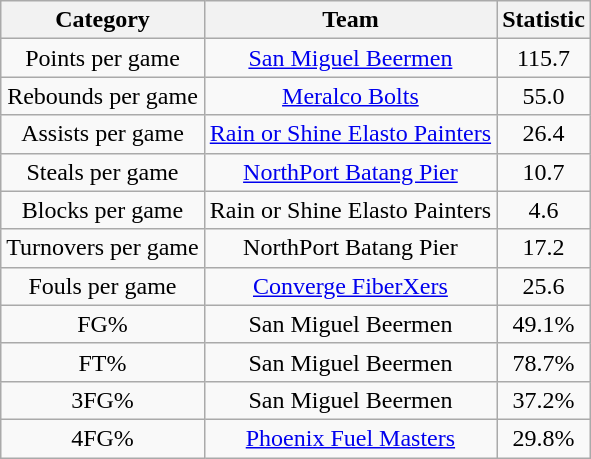<table class="wikitable" style="text-align:center">
<tr>
<th>Category</th>
<th>Team</th>
<th>Statistic</th>
</tr>
<tr>
<td>Points per game</td>
<td><a href='#'>San Miguel Beermen</a></td>
<td>115.7</td>
</tr>
<tr>
<td>Rebounds per game</td>
<td><a href='#'>Meralco Bolts</a></td>
<td>55.0</td>
</tr>
<tr>
<td>Assists per game</td>
<td><a href='#'>Rain or Shine Elasto Painters</a></td>
<td>26.4</td>
</tr>
<tr>
<td>Steals per game</td>
<td><a href='#'>NorthPort Batang Pier</a></td>
<td>10.7</td>
</tr>
<tr>
<td>Blocks per game</td>
<td>Rain or Shine Elasto Painters</td>
<td>4.6</td>
</tr>
<tr>
<td>Turnovers per game</td>
<td>NorthPort Batang Pier</td>
<td>17.2</td>
</tr>
<tr>
<td>Fouls per game</td>
<td><a href='#'>Converge FiberXers</a></td>
<td>25.6</td>
</tr>
<tr>
<td>FG%</td>
<td>San Miguel Beermen</td>
<td>49.1%</td>
</tr>
<tr>
<td>FT%</td>
<td>San Miguel Beermen</td>
<td>78.7%</td>
</tr>
<tr>
<td>3FG%</td>
<td>San Miguel Beermen</td>
<td>37.2%</td>
</tr>
<tr>
<td>4FG%</td>
<td><a href='#'>Phoenix Fuel Masters</a></td>
<td>29.8%</td>
</tr>
</table>
